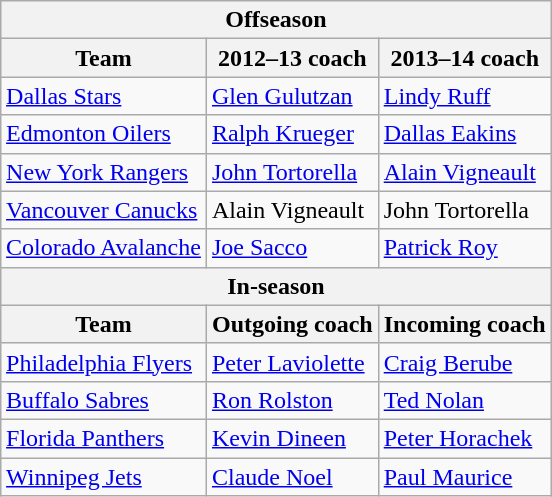<table class="wikitable" style="float:right;">
<tr>
<th colspan="3">Offseason</th>
</tr>
<tr>
<th>Team</th>
<th>2012–13 coach</th>
<th>2013–14 coach</th>
</tr>
<tr>
<td><a href='#'>Dallas Stars</a></td>
<td><a href='#'>Glen Gulutzan</a></td>
<td><a href='#'>Lindy Ruff</a></td>
</tr>
<tr>
<td><a href='#'>Edmonton Oilers</a></td>
<td><a href='#'>Ralph Krueger</a></td>
<td><a href='#'>Dallas Eakins</a></td>
</tr>
<tr>
<td><a href='#'>New York Rangers</a></td>
<td><a href='#'>John Tortorella</a></td>
<td><a href='#'>Alain Vigneault</a></td>
</tr>
<tr>
<td><a href='#'>Vancouver Canucks</a></td>
<td>Alain Vigneault</td>
<td>John Tortorella</td>
</tr>
<tr>
<td><a href='#'>Colorado Avalanche</a></td>
<td><a href='#'>Joe Sacco</a></td>
<td><a href='#'>Patrick Roy</a></td>
</tr>
<tr>
<th colspan="3">In-season</th>
</tr>
<tr>
<th>Team</th>
<th>Outgoing coach</th>
<th>Incoming coach</th>
</tr>
<tr>
<td><a href='#'>Philadelphia Flyers</a></td>
<td><a href='#'>Peter Laviolette</a></td>
<td><a href='#'>Craig Berube</a></td>
</tr>
<tr>
<td><a href='#'>Buffalo Sabres</a></td>
<td><a href='#'>Ron Rolston</a></td>
<td><a href='#'>Ted Nolan</a></td>
</tr>
<tr>
<td><a href='#'>Florida Panthers</a></td>
<td><a href='#'>Kevin Dineen</a></td>
<td><a href='#'>Peter Horachek</a></td>
</tr>
<tr>
<td><a href='#'>Winnipeg Jets</a></td>
<td><a href='#'>Claude Noel</a></td>
<td><a href='#'>Paul Maurice</a></td>
</tr>
</table>
